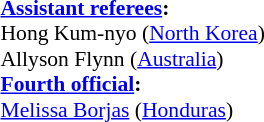<table width=50% style="font-size: 90%">
<tr>
<td><br><strong><a href='#'>Assistant referees</a>:</strong>
<br>Hong Kum-nyo (<a href='#'>North Korea</a>)
<br>Allyson Flynn (<a href='#'>Australia</a>)
<br><strong><a href='#'>Fourth official</a>:</strong>
<br><a href='#'>Melissa Borjas</a> (<a href='#'>Honduras</a>)</td>
</tr>
</table>
